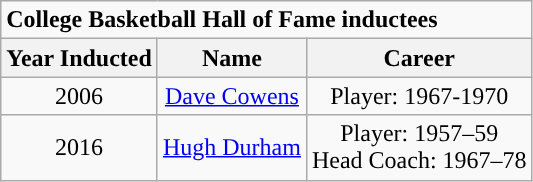<table class="wikitable">
<tr>
<td colspan="3"><strong>College Basketball Hall of Fame inductees</strong></td>
</tr>
<tr>
<th>Year Inducted</th>
<th>Name</th>
<th>Career</th>
</tr>
<tr style="text-align:center;">
<td>2006</td>
<td><a href='#'>Dave Cowens</a></td>
<td>Player: 1967-1970</td>
</tr>
<tr style="text-align:center;">
<td>2016</td>
<td><a href='#'>Hugh Durham</a></td>
<td>Player: 1957–59<br>Head Coach: 1967–78</td>
</tr>
</table>
